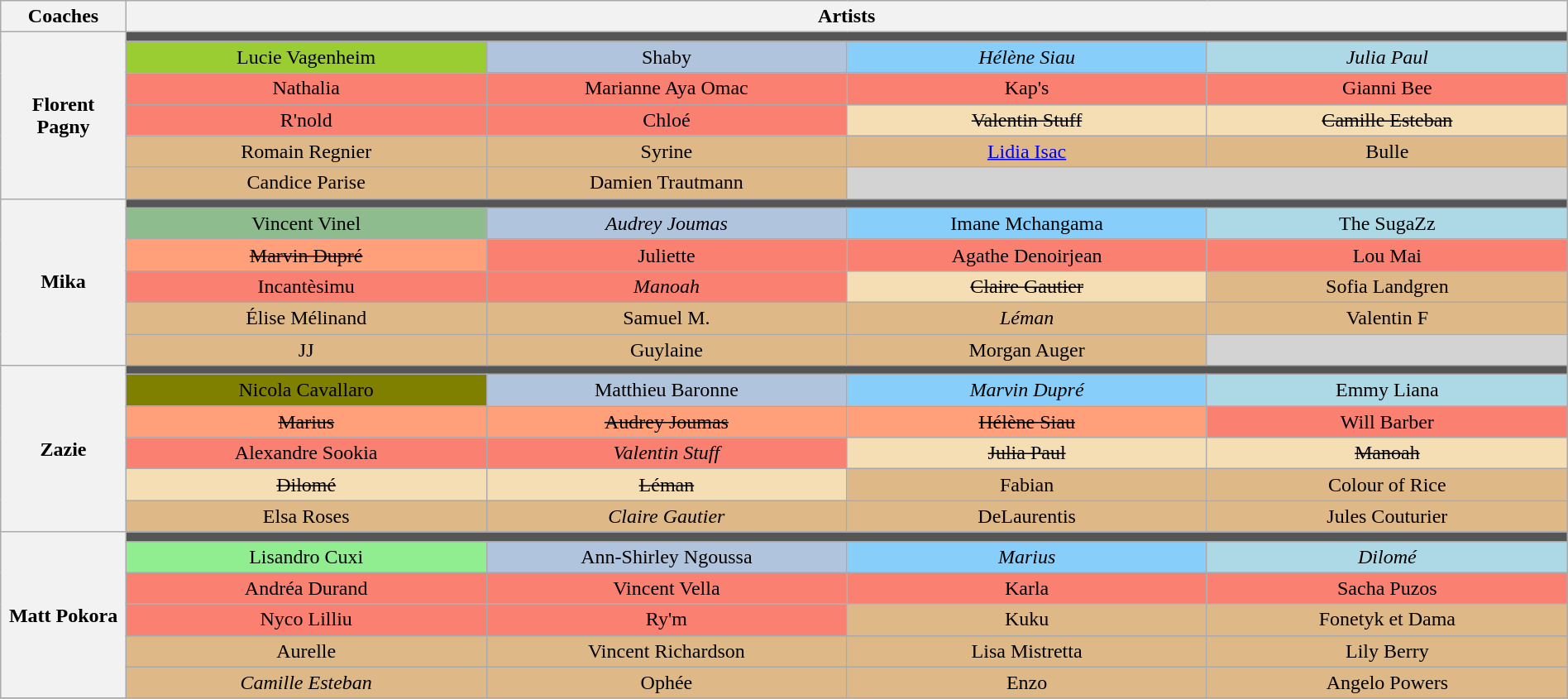<table class="wikitable" style="text-align:center; width:100%;">
<tr>
<th style="width:8%;">Coaches</th>
<th style="width:92%;" colspan="5">Artists</th>
</tr>
<tr>
<th rowspan="6">Florent Pagny</th>
<td colspan="5" style="background:#555;"></td>
</tr>
<tr>
<td style="width:23%; background:yellowgreen;">Lucie Vagenheim</td>
<td style="width:23%; background:lightsteelblue;">Shaby</td>
<td style="width:23%; background:lightskyblue;"><em>Hélène Siau</em></td>
<td style="width:23%; background:lightblue;"><em>Julia Paul</em></td>
</tr>
<tr>
<td style="background:salmon;">Nathalia</td>
<td style="background:salmon;">Marianne Aya Omac</td>
<td style="background:salmon;">Kap's</td>
<td style="background:salmon;">Gianni Bee</td>
</tr>
<tr>
<td style="background:salmon;">R'nold</td>
<td style="background:salmon;">Chloé</td>
<td style="background:wheat;"><s>Valentin Stuff</s></td>
<td style="background:wheat"><s>Camille Esteban</s></td>
</tr>
<tr>
<td style="background:burlywood;">Romain Regnier</td>
<td style="background:burlywood">Syrine</td>
<td style="background:burlywood;"><a href='#'>Lidia Isac</a></td>
<td style="background:burlywood;">Bulle</td>
</tr>
<tr>
<td style="background:burlywood;">Candice Parise</td>
<td style="background:burlywood;">Damien Trautmann</td>
<td colspan="2" style="background:lightgray;"></td>
</tr>
<tr>
<th rowspan="6">Mika</th>
<td colspan="5" style="background:#555;"></td>
</tr>
<tr>
<td style="width:20%; background:darkseagreen">Vincent Vinel</td>
<td style="width:20%; background:lightsteelblue;"><em>Audrey Joumas</em></td>
<td style="width:20%; background:lightskyblue;">Imane Mchangama</td>
<td style="background:lightblue;">The SugaZz</td>
</tr>
<tr>
<td style="background:lightsalmon;"><s>Marvin Dupré</s></td>
<td style="background:salmon;">Juliette</td>
<td style="background:salmon;">Agathe Denoirjean</td>
<td style="background:salmon;">Lou Mai</td>
</tr>
<tr>
<td style="background:salmon;">Incantèsimu</td>
<td style="background:salmon;"><em>Manoah</em></td>
<td style="background:wheat;"><s>Claire Gautier</s></td>
<td style="background:burlywood;">Sofia Landgren</td>
</tr>
<tr>
<td style="background:burlywood;">Élise Mélinand</td>
<td style="background:burlywood;">Samuel M.</td>
<td style="background:burlywood;"><em>Léman</em></td>
<td style="background:burlywood;">Valentin F</td>
</tr>
<tr>
<td style="background:burlywood;">JJ</td>
<td style="background:burlywood;">Guylaine</td>
<td style="background:burlywood;">Morgan Auger</td>
<td style="background:lightgray"></td>
</tr>
<tr>
<th rowspan="6">Zazie</th>
<td colspan="5" style="background:#555;"></td>
</tr>
<tr>
<td style="width:20%; background:olive">Nicola Cavallaro</td>
<td style="width:20%; background:lightsteelblue;">Matthieu Baronne</td>
<td style="width:20%; background:lightskyblue;"><em>Marvin Dupré</em></td>
<td style="width:20%; background:lightblue;">Emmy Liana</td>
</tr>
<tr>
<td style="background:lightsalmon;"><s>Marius</s></td>
<td style="background:lightsalmon;"><s>Audrey Joumas</s></td>
<td style="background:lightsalmon;"><s>Hélène Siau</s></td>
<td style="background:salmon;">Will Barber</td>
</tr>
<tr>
<td style="background:salmon;">Alexandre Sookia</td>
<td style="background:salmon;"><em>Valentin Stuff </em></td>
<td style="background:wheat;"><s>Julia Paul</s></td>
<td style="background:wheat;"><s>Manoah</s></td>
</tr>
<tr>
<td style="background:wheat;"><s>Dilomé</s></td>
<td style="background:wheat;"><s>Léman</s></td>
<td style="background:burlywood;">Fabian</td>
<td style="background:burlywood;">Colour of Rice</td>
</tr>
<tr>
<td style="background:burlywood;">Elsa Roses</td>
<td style="background:burlywood;"><em>Claire Gautier</em></td>
<td style="background:burlywood;">DeLaurentis</td>
<td style="background:burlywood;">Jules Couturier</td>
</tr>
<tr>
<th rowspan="6">Matt Pokora</th>
<td colspan="5" style="background:#555;"></td>
</tr>
<tr>
<td style="width:23%; background:lightgreen">Lisandro Cuxi</td>
<td style="width:23%; background:lightsteelblue;">Ann-Shirley Ngoussa</td>
<td style="width:23%; background:lightskyblue;"><em>Marius</em></td>
<td style="width:23%; background:lightblue;"><em>Dilomé</em></td>
</tr>
<tr>
<td style="background:salmon;">Andréa Durand</td>
<td style="background:salmon;">Vincent Vella</td>
<td style="background:salmon;">Karla</td>
<td style="background:salmon;">Sacha Puzos</td>
</tr>
<tr>
<td style="background:salmon;">Nyco Lilliu</td>
<td style="background:salmon;">Ry'm</td>
<td style="background:burlywood;">Kuku</td>
<td style="background:burlywood;">Fonetyk et Dama</td>
</tr>
<tr>
<td style="background:burlywood;">Aurelle</td>
<td style="background:burlywood;">Vincent Richardson</td>
<td style="background:burlywood;">Lisa Mistretta</td>
<td style="background:burlywood;">Lily Berry</td>
</tr>
<tr>
<td style="background:burlywood;"><em>Camille Esteban</em></td>
<td style="background:burlywood;">Ophée</td>
<td style="background:burlywood;">Enzo</td>
<td style="background:burlywood;">Angelo Powers</td>
</tr>
<tr>
</tr>
</table>
